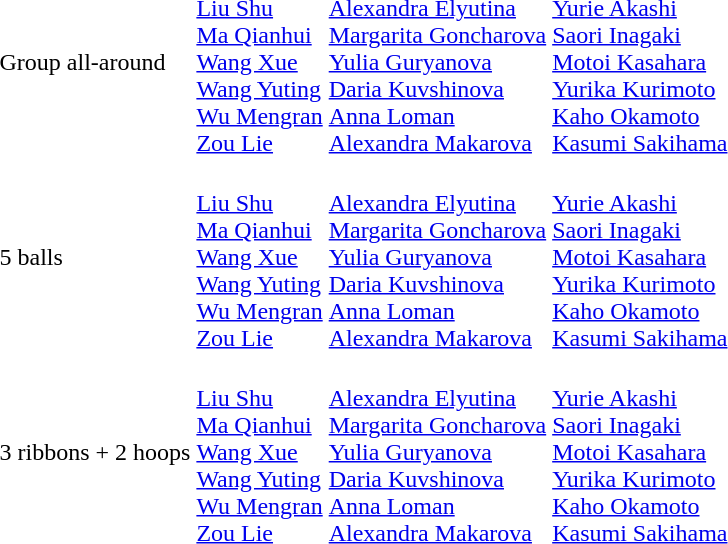<table>
<tr>
<td>Group all-around<br></td>
<td><br><a href='#'>Liu Shu</a><br><a href='#'>Ma Qianhui</a><br><a href='#'>Wang Xue</a><br><a href='#'>Wang Yuting</a><br><a href='#'>Wu Mengran</a><br><a href='#'>Zou Lie</a></td>
<td><br><a href='#'>Alexandra Elyutina</a><br><a href='#'>Margarita Goncharova</a><br><a href='#'>Yulia Guryanova</a><br><a href='#'>Daria Kuvshinova</a><br><a href='#'>Anna Loman</a><br><a href='#'>Alexandra Makarova</a></td>
<td><br><a href='#'>Yurie Akashi</a><br><a href='#'>Saori Inagaki</a><br><a href='#'>Motoi Kasahara</a><br><a href='#'>Yurika Kurimoto</a><br><a href='#'>Kaho Okamoto</a><br><a href='#'>Kasumi Sakihama</a></td>
</tr>
<tr>
<td>5 balls <br></td>
<td><br><a href='#'>Liu Shu</a><br><a href='#'>Ma Qianhui</a><br><a href='#'>Wang Xue</a><br><a href='#'>Wang Yuting</a><br><a href='#'>Wu Mengran</a><br><a href='#'>Zou Lie</a></td>
<td><br><a href='#'>Alexandra Elyutina</a><br><a href='#'>Margarita Goncharova</a><br><a href='#'>Yulia Guryanova</a><br><a href='#'>Daria Kuvshinova</a><br><a href='#'>Anna Loman</a><br><a href='#'>Alexandra Makarova</a></td>
<td><br><a href='#'>Yurie Akashi</a><br><a href='#'>Saori Inagaki</a><br><a href='#'>Motoi Kasahara</a><br><a href='#'>Yurika Kurimoto</a><br><a href='#'>Kaho Okamoto</a><br><a href='#'>Kasumi Sakihama</a></td>
</tr>
<tr>
<td>3 ribbons + 2 hoops <br></td>
<td><br><a href='#'>Liu Shu</a><br><a href='#'>Ma Qianhui</a><br><a href='#'>Wang Xue</a><br><a href='#'>Wang Yuting</a><br><a href='#'>Wu Mengran</a><br><a href='#'>Zou Lie</a></td>
<td><br><a href='#'>Alexandra Elyutina</a><br><a href='#'>Margarita Goncharova</a><br><a href='#'>Yulia Guryanova</a><br><a href='#'>Daria Kuvshinova</a><br><a href='#'>Anna Loman</a><br><a href='#'>Alexandra Makarova</a></td>
<td><br><a href='#'>Yurie Akashi</a><br><a href='#'>Saori Inagaki</a><br><a href='#'>Motoi Kasahara</a><br><a href='#'>Yurika Kurimoto</a><br><a href='#'>Kaho Okamoto</a><br><a href='#'>Kasumi Sakihama</a></td>
</tr>
</table>
